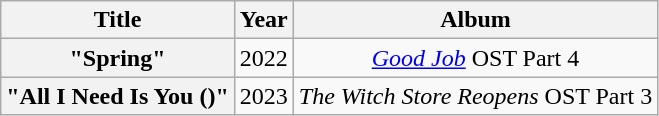<table class="wikitable plainrowheaders" style="text-align:center">
<tr>
<th scope="col">Title</th>
<th scope="col">Year</th>
<th scope="col">Album</th>
</tr>
<tr>
<th scope="row">"Spring"</th>
<td>2022</td>
<td><em><a href='#'>Good Job</a></em> OST Part 4</td>
</tr>
<tr>
<th scope="row">"All I Need Is You ()"<br></th>
<td>2023</td>
<td><em>The Witch Store Reopens</em> OST Part 3</td>
</tr>
</table>
